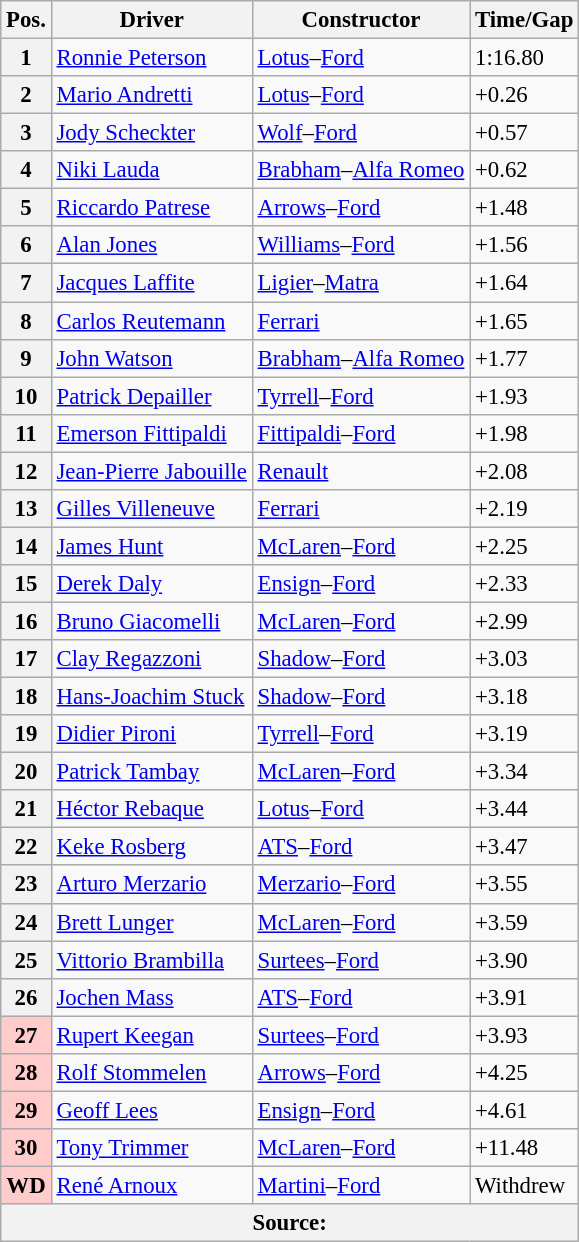<table class="wikitable sortable" style="font-size:95%;">
<tr>
<th>Pos.</th>
<th>Driver</th>
<th>Constructor</th>
<th>Time/Gap</th>
</tr>
<tr>
<th>1</th>
<td> <a href='#'>Ronnie Peterson</a></td>
<td><a href='#'>Lotus</a>–<a href='#'>Ford</a></td>
<td>1:16.80</td>
</tr>
<tr>
<th>2</th>
<td> <a href='#'>Mario Andretti</a></td>
<td><a href='#'>Lotus</a>–<a href='#'>Ford</a></td>
<td>+0.26</td>
</tr>
<tr>
<th>3</th>
<td> <a href='#'>Jody Scheckter</a></td>
<td><a href='#'>Wolf</a>–<a href='#'>Ford</a></td>
<td>+0.57</td>
</tr>
<tr>
<th>4</th>
<td> <a href='#'>Niki Lauda</a></td>
<td><a href='#'>Brabham</a>–<a href='#'>Alfa Romeo</a></td>
<td>+0.62</td>
</tr>
<tr>
<th>5</th>
<td> <a href='#'>Riccardo Patrese</a></td>
<td><a href='#'>Arrows</a>–<a href='#'>Ford</a></td>
<td>+1.48</td>
</tr>
<tr>
<th>6</th>
<td> <a href='#'>Alan Jones</a></td>
<td><a href='#'>Williams</a>–<a href='#'>Ford</a></td>
<td>+1.56</td>
</tr>
<tr>
<th>7</th>
<td> <a href='#'>Jacques Laffite</a></td>
<td><a href='#'>Ligier</a>–<a href='#'>Matra</a></td>
<td>+1.64</td>
</tr>
<tr>
<th>8</th>
<td> <a href='#'>Carlos Reutemann</a></td>
<td><a href='#'>Ferrari</a></td>
<td>+1.65</td>
</tr>
<tr>
<th>9</th>
<td> <a href='#'>John Watson</a></td>
<td><a href='#'>Brabham</a>–<a href='#'>Alfa Romeo</a></td>
<td>+1.77</td>
</tr>
<tr>
<th>10</th>
<td> <a href='#'>Patrick Depailler</a></td>
<td><a href='#'>Tyrrell</a>–<a href='#'>Ford</a></td>
<td>+1.93</td>
</tr>
<tr>
<th>11</th>
<td> <a href='#'>Emerson Fittipaldi</a></td>
<td><a href='#'>Fittipaldi</a>–<a href='#'>Ford</a></td>
<td>+1.98</td>
</tr>
<tr>
<th>12</th>
<td> <a href='#'>Jean-Pierre Jabouille</a></td>
<td><a href='#'>Renault</a></td>
<td>+2.08</td>
</tr>
<tr>
<th>13</th>
<td> <a href='#'>Gilles Villeneuve</a></td>
<td><a href='#'>Ferrari</a></td>
<td>+2.19</td>
</tr>
<tr>
<th>14</th>
<td> <a href='#'>James Hunt</a></td>
<td><a href='#'>McLaren</a>–<a href='#'>Ford</a></td>
<td>+2.25</td>
</tr>
<tr>
<th>15</th>
<td> <a href='#'>Derek Daly</a></td>
<td><a href='#'>Ensign</a>–<a href='#'>Ford</a></td>
<td>+2.33</td>
</tr>
<tr>
<th>16</th>
<td> <a href='#'>Bruno Giacomelli</a></td>
<td><a href='#'>McLaren</a>–<a href='#'>Ford</a></td>
<td>+2.99</td>
</tr>
<tr>
<th>17</th>
<td> <a href='#'>Clay Regazzoni</a></td>
<td><a href='#'>Shadow</a>–<a href='#'>Ford</a></td>
<td>+3.03</td>
</tr>
<tr>
<th>18</th>
<td> <a href='#'>Hans-Joachim Stuck</a></td>
<td><a href='#'>Shadow</a>–<a href='#'>Ford</a></td>
<td>+3.18</td>
</tr>
<tr>
<th>19</th>
<td> <a href='#'>Didier Pironi</a></td>
<td><a href='#'>Tyrrell</a>–<a href='#'>Ford</a></td>
<td>+3.19</td>
</tr>
<tr>
<th>20</th>
<td> <a href='#'>Patrick Tambay</a></td>
<td><a href='#'>McLaren</a>–<a href='#'>Ford</a></td>
<td>+3.34</td>
</tr>
<tr>
<th>21</th>
<td> <a href='#'>Héctor Rebaque</a></td>
<td><a href='#'>Lotus</a>–<a href='#'>Ford</a></td>
<td>+3.44</td>
</tr>
<tr>
<th>22</th>
<td> <a href='#'>Keke Rosberg</a></td>
<td><a href='#'>ATS</a>–<a href='#'>Ford</a></td>
<td>+3.47</td>
</tr>
<tr>
<th>23</th>
<td> <a href='#'>Arturo Merzario</a></td>
<td><a href='#'>Merzario</a>–<a href='#'>Ford</a></td>
<td>+3.55</td>
</tr>
<tr>
<th>24</th>
<td> <a href='#'>Brett Lunger</a></td>
<td><a href='#'>McLaren</a>–<a href='#'>Ford</a></td>
<td>+3.59</td>
</tr>
<tr>
<th>25</th>
<td> <a href='#'>Vittorio Brambilla</a></td>
<td><a href='#'>Surtees</a>–<a href='#'>Ford</a></td>
<td>+3.90</td>
</tr>
<tr>
<th>26</th>
<td> <a href='#'>Jochen Mass</a></td>
<td><a href='#'>ATS</a>–<a href='#'>Ford</a></td>
<td>+3.91</td>
</tr>
<tr>
<th style="background:#ffcccc;">27</th>
<td> <a href='#'>Rupert Keegan</a></td>
<td><a href='#'>Surtees</a>–<a href='#'>Ford</a></td>
<td>+3.93</td>
</tr>
<tr>
<th style="background:#ffcccc;">28</th>
<td> <a href='#'>Rolf Stommelen</a></td>
<td><a href='#'>Arrows</a>–<a href='#'>Ford</a></td>
<td>+4.25</td>
</tr>
<tr>
<th style="background:#ffcccc;">29</th>
<td> <a href='#'>Geoff Lees</a></td>
<td><a href='#'>Ensign</a>–<a href='#'>Ford</a></td>
<td>+4.61</td>
</tr>
<tr>
<th style="background:#ffcccc;">30</th>
<td> <a href='#'>Tony Trimmer</a></td>
<td><a href='#'>McLaren</a>–<a href='#'>Ford</a></td>
<td>+11.48</td>
</tr>
<tr>
<th style="background:#ffcccc;">WD</th>
<td> <a href='#'>René Arnoux</a></td>
<td><a href='#'>Martini</a>–<a href='#'>Ford</a></td>
<td>Withdrew</td>
</tr>
<tr>
<th colspan=4>Source:</th>
</tr>
</table>
